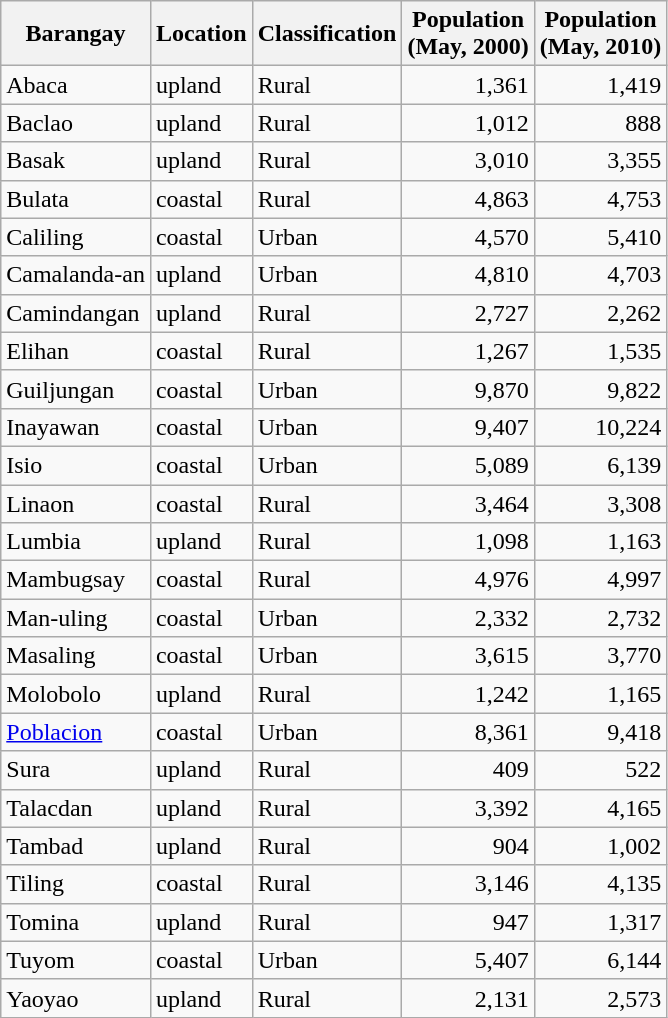<table class="wikitable sortable">
<tr>
<th>Barangay</th>
<th>Location</th>
<th>Classification</th>
<th>Population<br>(May, 2000)</th>
<th>Population<br>(May, 2010)</th>
</tr>
<tr>
<td>Abaca</td>
<td>upland</td>
<td>Rural</td>
<td align="right">1,361</td>
<td align="right">1,419</td>
</tr>
<tr>
<td>Baclao</td>
<td>upland</td>
<td>Rural</td>
<td align="right">1,012</td>
<td align="right">888</td>
</tr>
<tr>
<td>Basak</td>
<td>upland</td>
<td>Rural</td>
<td align="right">3,010</td>
<td align="right">3,355</td>
</tr>
<tr>
<td>Bulata</td>
<td>coastal</td>
<td>Rural</td>
<td align="right">4,863</td>
<td align="right">4,753</td>
</tr>
<tr>
<td>Caliling</td>
<td>coastal</td>
<td>Urban</td>
<td align="right">4,570</td>
<td align="right">5,410</td>
</tr>
<tr>
<td>Camalanda-an</td>
<td>upland</td>
<td>Urban</td>
<td align="right">4,810</td>
<td align="right">4,703</td>
</tr>
<tr>
<td>Camindangan</td>
<td>upland</td>
<td>Rural</td>
<td align="right">2,727</td>
<td align="right">2,262</td>
</tr>
<tr>
<td>Elihan</td>
<td>coastal</td>
<td>Rural</td>
<td align="right">1,267</td>
<td align="right">1,535</td>
</tr>
<tr>
<td>Guiljungan</td>
<td>coastal</td>
<td>Urban</td>
<td align="right">9,870</td>
<td align="right">9,822</td>
</tr>
<tr>
<td>Inayawan</td>
<td>coastal</td>
<td>Urban</td>
<td align="right">9,407</td>
<td align="right">10,224</td>
</tr>
<tr>
<td>Isio</td>
<td>coastal</td>
<td>Urban</td>
<td align="right">5,089</td>
<td align="right">6,139</td>
</tr>
<tr>
<td>Linaon</td>
<td>coastal</td>
<td>Rural</td>
<td align="right">3,464</td>
<td align="right">3,308</td>
</tr>
<tr>
<td>Lumbia</td>
<td>upland</td>
<td>Rural</td>
<td align="right">1,098</td>
<td align="right">1,163</td>
</tr>
<tr>
<td>Mambugsay</td>
<td>coastal</td>
<td>Rural</td>
<td align="right">4,976</td>
<td align="right">4,997</td>
</tr>
<tr>
<td>Man-uling</td>
<td>coastal</td>
<td>Urban</td>
<td align="right">2,332</td>
<td align="right">2,732</td>
</tr>
<tr>
<td>Masaling</td>
<td>coastal</td>
<td>Urban</td>
<td align="right">3,615</td>
<td align="right">3,770</td>
</tr>
<tr>
<td>Molobolo</td>
<td>upland</td>
<td>Rural</td>
<td align="right">1,242</td>
<td align="right">1,165</td>
</tr>
<tr>
<td><a href='#'>Poblacion</a></td>
<td>coastal</td>
<td>Urban</td>
<td align="right">8,361</td>
<td align="right">9,418</td>
</tr>
<tr>
<td>Sura</td>
<td>upland</td>
<td>Rural</td>
<td align="right">409</td>
<td align="right">522</td>
</tr>
<tr>
<td>Talacdan</td>
<td>upland</td>
<td>Rural</td>
<td align="right">3,392</td>
<td align="right">4,165</td>
</tr>
<tr>
<td>Tambad</td>
<td>upland</td>
<td>Rural</td>
<td align="right">904</td>
<td align="right">1,002</td>
</tr>
<tr>
<td>Tiling</td>
<td>coastal</td>
<td>Rural</td>
<td align="right">3,146</td>
<td align="right">4,135</td>
</tr>
<tr>
<td>Tomina</td>
<td>upland</td>
<td>Rural</td>
<td align="right">947</td>
<td align="right">1,317</td>
</tr>
<tr>
<td>Tuyom</td>
<td>coastal</td>
<td>Urban</td>
<td align="right">5,407</td>
<td align="right">6,144</td>
</tr>
<tr>
<td>Yaoyao</td>
<td>upland</td>
<td>Rural</td>
<td align="right">2,131</td>
<td align="right">2,573</td>
</tr>
</table>
